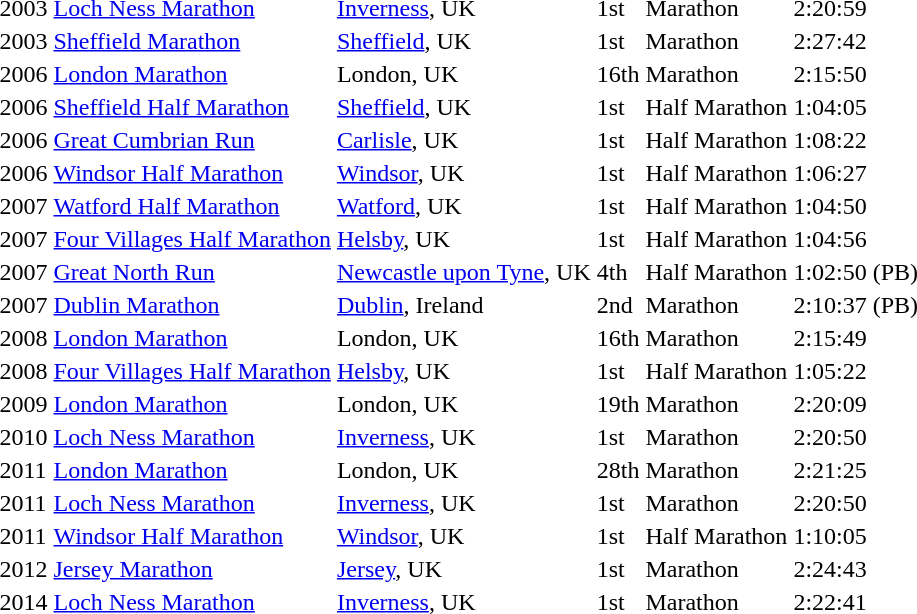<table>
<tr>
<td>2003</td>
<td><a href='#'>Loch Ness Marathon</a></td>
<td><a href='#'>Inverness</a>, UK</td>
<td>1st</td>
<td>Marathon</td>
<td>2:20:59</td>
</tr>
<tr>
<td>2003</td>
<td><a href='#'>Sheffield Marathon</a></td>
<td><a href='#'>Sheffield</a>, UK</td>
<td>1st</td>
<td>Marathon</td>
<td>2:27:42</td>
</tr>
<tr>
<td>2006</td>
<td><a href='#'>London Marathon</a></td>
<td>London, UK</td>
<td>16th</td>
<td>Marathon</td>
<td>2:15:50</td>
</tr>
<tr>
<td>2006</td>
<td><a href='#'>Sheffield Half Marathon</a></td>
<td><a href='#'>Sheffield</a>, UK</td>
<td>1st</td>
<td>Half Marathon</td>
<td>1:04:05</td>
</tr>
<tr>
<td>2006</td>
<td><a href='#'>Great Cumbrian Run</a></td>
<td><a href='#'>Carlisle</a>, UK</td>
<td>1st</td>
<td>Half Marathon</td>
<td>1:08:22</td>
</tr>
<tr>
<td>2006</td>
<td><a href='#'>Windsor Half Marathon</a></td>
<td><a href='#'>Windsor</a>, UK</td>
<td>1st</td>
<td>Half Marathon</td>
<td>1:06:27</td>
</tr>
<tr>
<td>2007</td>
<td><a href='#'>Watford Half Marathon</a></td>
<td><a href='#'>Watford</a>, UK</td>
<td>1st</td>
<td>Half Marathon</td>
<td>1:04:50</td>
</tr>
<tr>
<td>2007</td>
<td><a href='#'>Four Villages Half Marathon</a></td>
<td><a href='#'>Helsby</a>, UK</td>
<td>1st</td>
<td>Half Marathon</td>
<td>1:04:56</td>
</tr>
<tr>
<td>2007</td>
<td><a href='#'>Great North Run</a></td>
<td><a href='#'>Newcastle upon Tyne</a>, UK</td>
<td>4th</td>
<td>Half Marathon</td>
<td>1:02:50 (PB)</td>
</tr>
<tr>
<td>2007</td>
<td><a href='#'>Dublin Marathon</a></td>
<td><a href='#'>Dublin</a>, Ireland</td>
<td>2nd</td>
<td>Marathon</td>
<td>2:10:37 (PB)</td>
</tr>
<tr>
<td>2008</td>
<td><a href='#'>London Marathon</a></td>
<td>London, UK</td>
<td>16th</td>
<td>Marathon</td>
<td>2:15:49</td>
</tr>
<tr>
<td>2008</td>
<td><a href='#'>Four Villages Half Marathon</a></td>
<td><a href='#'>Helsby</a>, UK</td>
<td>1st</td>
<td>Half Marathon</td>
<td>1:05:22</td>
</tr>
<tr>
<td>2009</td>
<td><a href='#'>London Marathon</a></td>
<td>London, UK</td>
<td>19th</td>
<td>Marathon</td>
<td>2:20:09</td>
</tr>
<tr>
<td>2010</td>
<td><a href='#'>Loch Ness Marathon</a></td>
<td><a href='#'>Inverness</a>, UK</td>
<td>1st</td>
<td>Marathon</td>
<td>2:20:50</td>
</tr>
<tr>
<td>2011</td>
<td><a href='#'>London Marathon</a></td>
<td>London, UK</td>
<td>28th</td>
<td>Marathon</td>
<td>2:21:25</td>
</tr>
<tr>
<td>2011</td>
<td><a href='#'>Loch Ness Marathon</a></td>
<td><a href='#'>Inverness</a>, UK</td>
<td>1st</td>
<td>Marathon</td>
<td>2:20:50</td>
</tr>
<tr>
<td>2011</td>
<td><a href='#'>Windsor Half Marathon</a></td>
<td><a href='#'>Windsor</a>, UK</td>
<td>1st</td>
<td>Half Marathon</td>
<td>1:10:05</td>
</tr>
<tr>
<td>2012</td>
<td><a href='#'>Jersey Marathon</a></td>
<td><a href='#'>Jersey</a>, UK</td>
<td>1st</td>
<td>Marathon</td>
<td>2:24:43</td>
</tr>
<tr>
<td>2014</td>
<td><a href='#'>Loch Ness Marathon</a></td>
<td><a href='#'>Inverness</a>, UK</td>
<td>1st</td>
<td>Marathon</td>
<td>2:22:41</td>
</tr>
</table>
